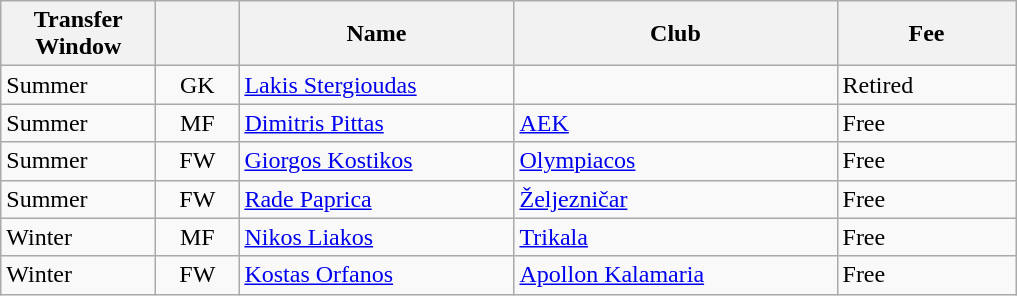<table class="wikitable plainrowheaders">
<tr>
<th scope="col" style="width:6em;">Transfer Window</th>
<th scope="col" style="width:3em;"></th>
<th scope="col" style="width:11em;">Name</th>
<th scope="col" style="width:13em;">Club</th>
<th scope="col" style="width:7em;">Fee</th>
</tr>
<tr>
<td>Summer</td>
<td align="center">GK</td>
<td> <a href='#'>Lakis Stergioudas</a></td>
<td></td>
<td>Retired</td>
</tr>
<tr>
<td>Summer</td>
<td align="center">MF</td>
<td> <a href='#'>Dimitris Pittas</a></td>
<td> <a href='#'>AEK</a></td>
<td>Free</td>
</tr>
<tr>
<td>Summer</td>
<td align="center">FW</td>
<td> <a href='#'>Giorgos Kostikos</a></td>
<td> <a href='#'>Olympiacos</a></td>
<td>Free</td>
</tr>
<tr>
<td>Summer</td>
<td align="center">FW</td>
<td> <a href='#'>Rade Paprica</a></td>
<td> <a href='#'>Željezničar</a></td>
<td>Free</td>
</tr>
<tr>
<td>Winter</td>
<td align="center">MF</td>
<td> <a href='#'>Nikos Liakos</a></td>
<td> <a href='#'>Trikala</a></td>
<td>Free</td>
</tr>
<tr>
<td>Winter</td>
<td align="center">FW</td>
<td> <a href='#'>Kostas Orfanos</a></td>
<td> <a href='#'>Apollon Kalamaria</a></td>
<td>Free</td>
</tr>
</table>
